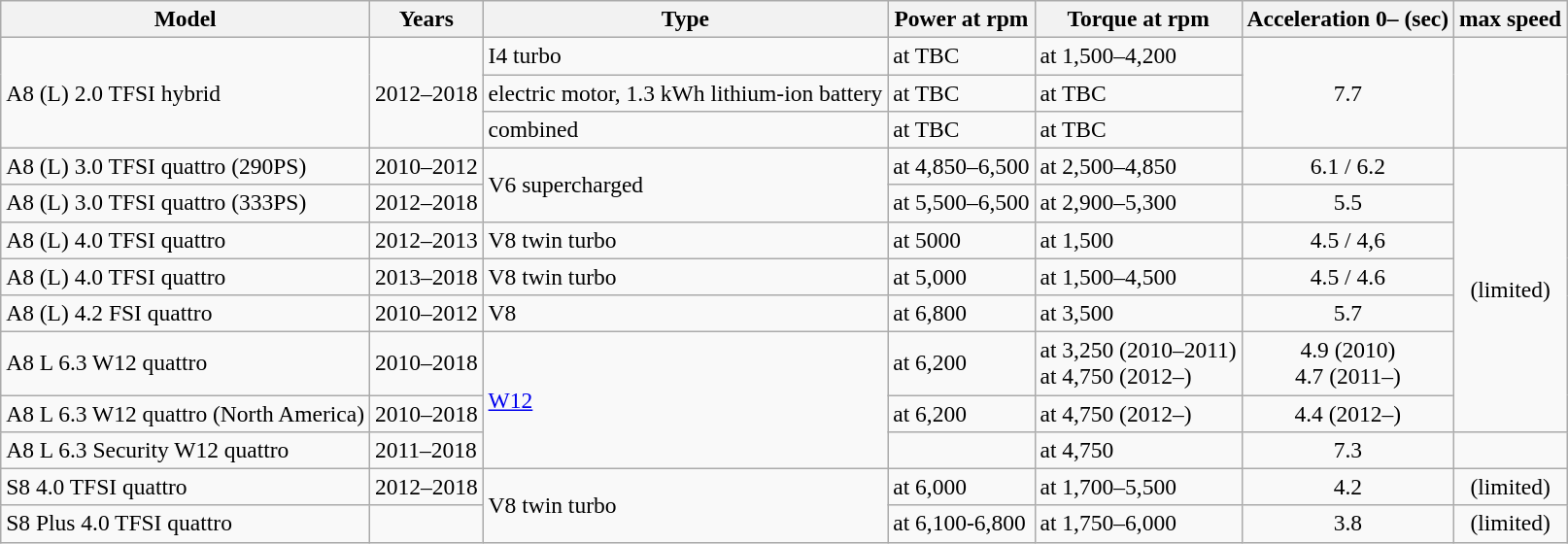<table class="wikitable collapsible sticky-header" style="font-size:98%;">
<tr>
<th>Model</th>
<th>Years</th>
<th>Type</th>
<th>Power at rpm</th>
<th>Torque at rpm</th>
<th>Acceleration 0– (sec)</th>
<th>max speed</th>
</tr>
<tr>
<td rowspan=3>A8 (L) 2.0 TFSI hybrid</td>
<td rowspan=3>2012–2018</td>
<td> I4 turbo</td>
<td> at TBC</td>
<td> at 1,500–4,200</td>
<td rowspan=3 style="text-align:center;">7.7</td>
<td rowspan=3 style="text-align:center;"></td>
</tr>
<tr>
<td>electric motor, 1.3 kWh lithium-ion battery</td>
<td> at TBC</td>
<td> at TBC</td>
</tr>
<tr>
<td>combined</td>
<td> at TBC</td>
<td> at TBC</td>
</tr>
<tr>
<td>A8 (L) 3.0 TFSI quattro (290PS)</td>
<td>2010–2012</td>
<td rowspan="2"> V6 supercharged</td>
<td> at 4,850–6,500</td>
<td> at 2,500–4,850</td>
<td style="text-align:center;">6.1 / 6.2</td>
<td rowspan="7" style="text-align:center;"> (limited)</td>
</tr>
<tr>
<td>A8 (L) 3.0 TFSI quattro (333PS)</td>
<td>2012–2018</td>
<td> at 5,500–6,500</td>
<td> at 2,900–5,300</td>
<td style="text-align:center;">5.5</td>
</tr>
<tr>
<td>A8 (L) 4.0 TFSI quattro</td>
<td>2012–2013</td>
<td> V8 twin turbo</td>
<td> at 5000</td>
<td> at 1,500</td>
<td style="text-align:center;">4.5 / 4,6</td>
</tr>
<tr>
<td>A8 (L) 4.0 TFSI quattro</td>
<td>2013–2018</td>
<td> V8 twin turbo</td>
<td> at 5,000</td>
<td> at 1,500–4,500</td>
<td style="text-align:center;">4.5 / 4.6</td>
</tr>
<tr>
<td>A8 (L) 4.2 FSI quattro</td>
<td>2010–2012</td>
<td> V8</td>
<td> at 6,800</td>
<td> at 3,500</td>
<td style="text-align:center;">5.7</td>
</tr>
<tr>
<td>A8 L 6.3 W12 quattro</td>
<td>2010–2018</td>
<td rowspan="3"> <a href='#'>W12</a></td>
<td> at 6,200</td>
<td> at 3,250 (2010–2011)<br> at 4,750 (2012–)</td>
<td style="text-align:center;">4.9 (2010)<br>4.7 (2011–)</td>
</tr>
<tr>
<td>A8 L 6.3 W12 quattro (North America)</td>
<td>2010–2018</td>
<td> at 6,200</td>
<td> at 4,750 (2012–)</td>
<td style="text-align:center;">4.4 (2012–)</td>
</tr>
<tr>
<td>A8 L 6.3 Security W12 quattro</td>
<td>2011–2018</td>
<td></td>
<td> at 4,750</td>
<td style="text-align:center;">7.3</td>
<td style="text-align:center;"></td>
</tr>
<tr>
<td>S8 4.0 TFSI quattro</td>
<td>2012–2018</td>
<td rowspan="2"> V8 twin turbo</td>
<td> at 6,000</td>
<td> at 1,700–5,500</td>
<td style="text-align:center;">4.2</td>
<td style="text-align:center;"> (limited)</td>
</tr>
<tr>
<td>S8 Plus 4.0 TFSI quattro</td>
<td></td>
<td> at 6,100-6,800</td>
<td> at 1,750–6,000</td>
<td style="text-align:center;">3.8</td>
<td style="text-align:center;"> (limited)</td>
</tr>
</table>
